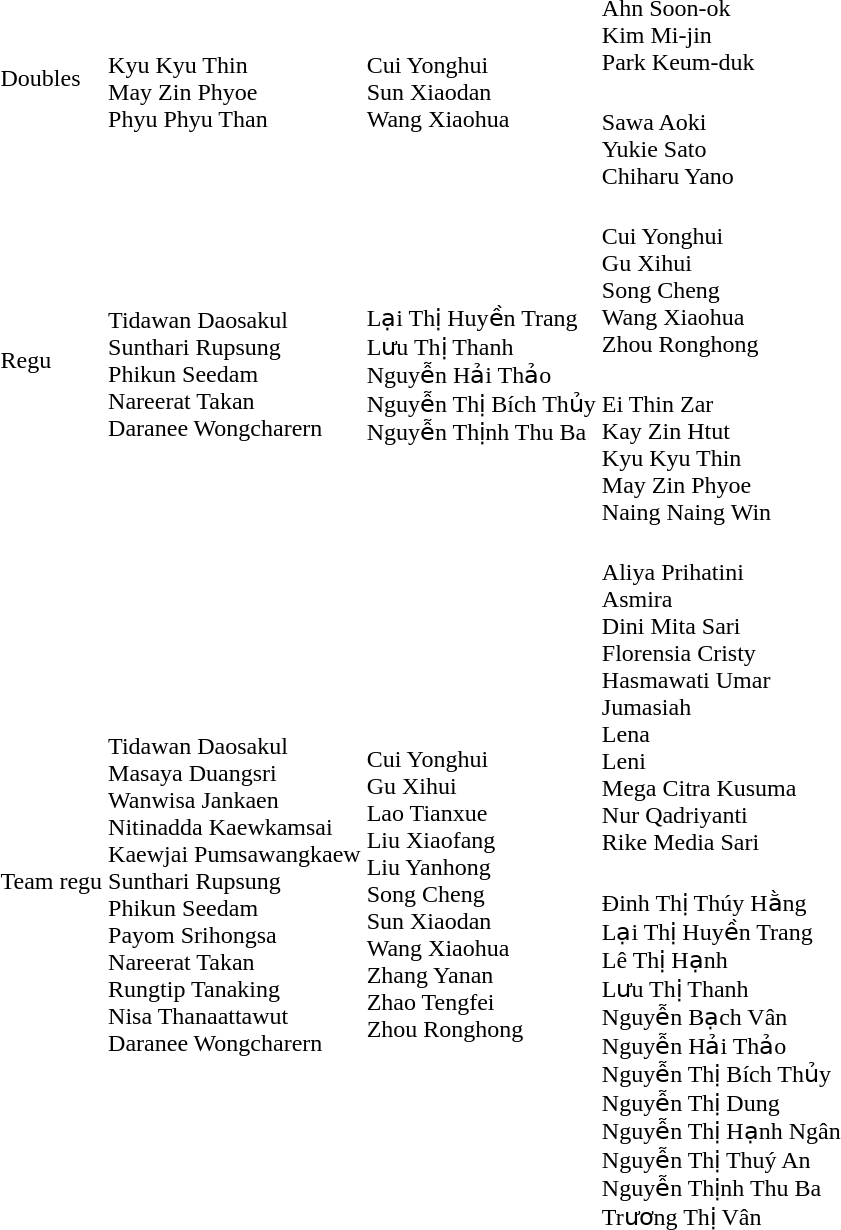<table>
<tr>
<td rowspan=2>Doubles<br></td>
<td rowspan=2><br>Kyu Kyu Thin<br>May Zin Phyoe<br>Phyu Phyu Than</td>
<td rowspan=2><br>Cui Yonghui<br>Sun Xiaodan<br>Wang Xiaohua</td>
<td><br>Ahn Soon-ok<br>Kim Mi-jin<br>Park Keum-duk</td>
</tr>
<tr>
<td><br>Sawa Aoki<br>Yukie Sato<br>Chiharu Yano</td>
</tr>
<tr>
<td rowspan=2>Regu<br></td>
<td rowspan=2><br>Tidawan Daosakul<br>Sunthari Rupsung<br>Phikun Seedam<br>Nareerat Takan<br>Daranee Wongcharern</td>
<td rowspan=2><br>Lại Thị Huyền Trang<br>Lưu Thị Thanh<br>Nguyễn Hải Thảo<br>Nguyễn Thị Bích Thủy<br>Nguyễn Thịnh Thu Ba</td>
<td><br>Cui Yonghui<br>Gu Xihui<br>Song Cheng<br>Wang Xiaohua<br>Zhou Ronghong</td>
</tr>
<tr>
<td><br>Ei Thin Zar<br>Kay Zin Htut<br>Kyu Kyu Thin<br>May Zin Phyoe<br>Naing Naing Win</td>
</tr>
<tr>
<td rowspan=2>Team regu<br></td>
<td rowspan=2><br>Tidawan Daosakul<br>Masaya Duangsri<br>Wanwisa Jankaen<br>Nitinadda Kaewkamsai<br>Kaewjai Pumsawangkaew<br>Sunthari Rupsung<br>Phikun Seedam<br>Payom Srihongsa<br>Nareerat Takan<br>Rungtip Tanaking<br>Nisa Thanaattawut<br>Daranee Wongcharern</td>
<td rowspan=2><br>Cui Yonghui<br>Gu Xihui<br>Lao Tianxue<br>Liu Xiaofang<br>Liu Yanhong<br>Song Cheng<br>Sun Xiaodan<br>Wang Xiaohua<br>Zhang Yanan<br>Zhao Tengfei<br>Zhou Ronghong</td>
<td><br>Aliya Prihatini<br>Asmira<br>Dini Mita Sari<br>Florensia Cristy<br>Hasmawati Umar<br>Jumasiah<br>Lena<br>Leni<br>Mega Citra Kusuma<br>Nur Qadriyanti<br>Rike Media Sari</td>
</tr>
<tr>
<td><br>Đinh Thị Thúy Hằng<br>Lại Thị Huyền Trang<br>Lê Thị Hạnh<br>Lưu Thị Thanh<br>Nguyễn Bạch Vân<br>Nguyễn Hải Thảo<br>Nguyễn Thị Bích Thủy<br>Nguyễn Thị Dung<br>Nguyễn Thị Hạnh Ngân<br>Nguyễn Thị Thuý An<br>Nguyễn Thịnh Thu Ba<br>Trương Thị Vân</td>
</tr>
</table>
